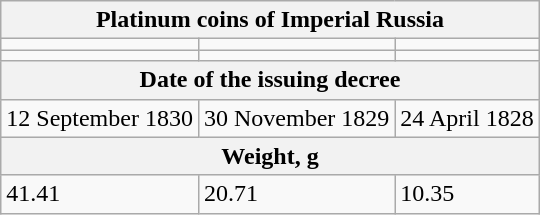<table Class = wikitable>
<tr>
<th Colspan = "3">Platinum coins of Imperial Russia</th>
</tr>
<tr>
<td></td>
<td></td>
<td></td>
</tr>
<tr>
<td></td>
<td></td>
<td></td>
</tr>
<tr>
<th Colspan = 3>Date of the issuing decree</th>
</tr>
<tr>
<td>12 September 1830</td>
<td>30 November 1829</td>
<td>24 April 1828</td>
</tr>
<tr>
<th Colspan = 3>Weight, g</th>
</tr>
<tr>
<td>41.41</td>
<td>20.71</td>
<td>10.35</td>
</tr>
</table>
